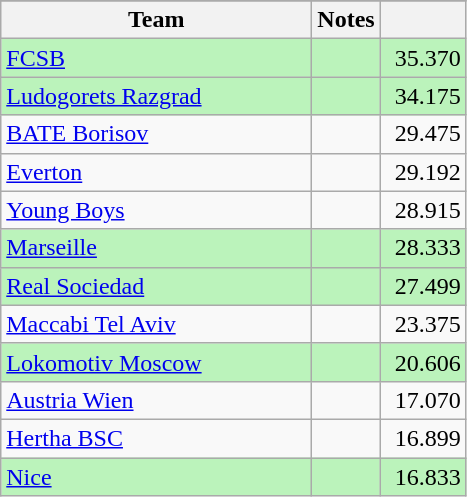<table class="wikitable" style="float:left; margin-right:1em;">
<tr>
</tr>
<tr>
<th width=200>Team</th>
<th>Notes</th>
<th width=50></th>
</tr>
<tr bgcolor=#BBF3BB>
<td> <a href='#'>FCSB</a></td>
<td></td>
<td align=right>35.370</td>
</tr>
<tr bgcolor=#BBF3BB>
<td> <a href='#'>Ludogorets Razgrad</a></td>
<td></td>
<td align=right>34.175</td>
</tr>
<tr>
<td> <a href='#'>BATE Borisov</a></td>
<td></td>
<td align=right>29.475</td>
</tr>
<tr>
<td> <a href='#'>Everton</a></td>
<td></td>
<td align=right>29.192</td>
</tr>
<tr>
<td> <a href='#'>Young Boys</a></td>
<td></td>
<td align=right>28.915</td>
</tr>
<tr bgcolor=#BBF3BB>
<td> <a href='#'>Marseille</a></td>
<td></td>
<td align=right>28.333</td>
</tr>
<tr bgcolor=#BBF3BB>
<td> <a href='#'>Real Sociedad</a></td>
<td></td>
<td align=right>27.499</td>
</tr>
<tr>
<td> <a href='#'>Maccabi Tel Aviv</a></td>
<td></td>
<td align=right>23.375</td>
</tr>
<tr bgcolor=#BBF3BB>
<td> <a href='#'>Lokomotiv Moscow</a></td>
<td></td>
<td align=right>20.606</td>
</tr>
<tr>
<td> <a href='#'>Austria Wien</a></td>
<td></td>
<td align=right>17.070</td>
</tr>
<tr>
<td> <a href='#'>Hertha BSC</a></td>
<td></td>
<td align=right>16.899</td>
</tr>
<tr bgcolor=#BBF3BB>
<td> <a href='#'>Nice</a></td>
<td></td>
<td align=right>16.833</td>
</tr>
</table>
